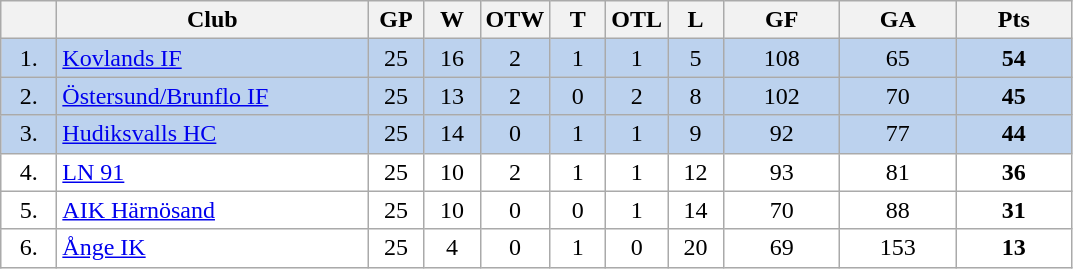<table class="wikitable">
<tr>
<th width="30"></th>
<th width="200">Club</th>
<th width="30">GP</th>
<th width="30">W</th>
<th width="30">OTW</th>
<th width="30">T</th>
<th width="30">OTL</th>
<th width="30">L</th>
<th width="70">GF</th>
<th width="70">GA</th>
<th width="70">Pts</th>
</tr>
<tr bgcolor="#BCD2EE" align="center">
<td>1.</td>
<td align="left"><a href='#'>Kovlands IF</a></td>
<td>25</td>
<td>16</td>
<td>2</td>
<td>1</td>
<td>1</td>
<td>5</td>
<td>108</td>
<td>65</td>
<td><strong>54</strong></td>
</tr>
<tr bgcolor="#BCD2EE" align="center">
<td>2.</td>
<td align="left"><a href='#'>Östersund/Brunflo IF</a></td>
<td>25</td>
<td>13</td>
<td>2</td>
<td>0</td>
<td>2</td>
<td>8</td>
<td>102</td>
<td>70</td>
<td><strong>45</strong></td>
</tr>
<tr bgcolor="#BCD2EE" align="center">
<td>3.</td>
<td align="left"><a href='#'>Hudiksvalls HC</a></td>
<td>25</td>
<td>14</td>
<td>0</td>
<td>1</td>
<td>1</td>
<td>9</td>
<td>92</td>
<td>77</td>
<td><strong>44</strong></td>
</tr>
<tr bgcolor="#FFFFFF" align="center">
<td>4.</td>
<td align="left"><a href='#'>LN 91</a></td>
<td>25</td>
<td>10</td>
<td>2</td>
<td>1</td>
<td>1</td>
<td>12</td>
<td>93</td>
<td>81</td>
<td><strong>36</strong></td>
</tr>
<tr bgcolor="#FFFFFF" align="center">
<td>5.</td>
<td align="left"><a href='#'>AIK Härnösand</a></td>
<td>25</td>
<td>10</td>
<td>0</td>
<td>0</td>
<td>1</td>
<td>14</td>
<td>70</td>
<td>88</td>
<td><strong>31</strong></td>
</tr>
<tr bgcolor="#FFFFFF" align="center">
<td>6.</td>
<td align="left"><a href='#'>Ånge IK</a></td>
<td>25</td>
<td>4</td>
<td>0</td>
<td>1</td>
<td>0</td>
<td>20</td>
<td>69</td>
<td>153</td>
<td><strong>13</strong></td>
</tr>
</table>
